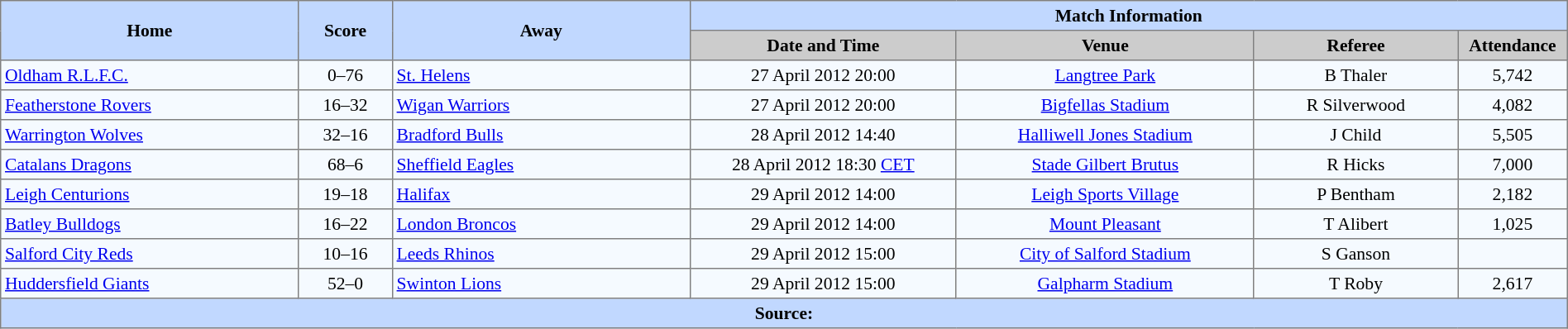<table border=1 style="border-collapse:collapse; font-size:90%; text-align:center;" cellpadding=3 cellspacing=0 width=100%>
<tr bgcolor=#C1D8FF>
<th rowspan=2 width=19%>Home</th>
<th rowspan=2 width=6%>Score</th>
<th rowspan=2 width=19%>Away</th>
<th colspan=6>Match Information</th>
</tr>
<tr bgcolor=#CCCCCC>
<th width=17%>Date and Time</th>
<th width=19%>Venue</th>
<th width=13%>Referee</th>
<th width=7%>Attendance</th>
</tr>
<tr bgcolor=#F5FAFF>
<td align=left> <a href='#'>Oldham R.L.F.C.</a></td>
<td>0–76</td>
<td align=left> <a href='#'>St. Helens</a></td>
<td>27 April 2012 20:00</td>
<td><a href='#'>Langtree Park</a></td>
<td>B Thaler</td>
<td>5,742</td>
</tr>
<tr bgcolor=#F5FAFF>
<td align=left> <a href='#'>Featherstone Rovers</a></td>
<td>16–32</td>
<td align=left> <a href='#'>Wigan Warriors</a></td>
<td>27 April 2012 20:00</td>
<td><a href='#'>Bigfellas Stadium</a></td>
<td>R Silverwood</td>
<td>4,082</td>
</tr>
<tr bgcolor=#F5FAFF>
<td align=left> <a href='#'>Warrington Wolves</a></td>
<td>32–16</td>
<td align=left> <a href='#'>Bradford Bulls</a></td>
<td>28 April 2012 14:40</td>
<td><a href='#'>Halliwell Jones Stadium</a></td>
<td>J Child</td>
<td>5,505</td>
</tr>
<tr bgcolor=#F5FAFF>
<td align=left> <a href='#'>Catalans Dragons</a></td>
<td>68–6</td>
<td align=left> <a href='#'>Sheffield Eagles</a></td>
<td>28 April 2012 18:30 <a href='#'>CET</a></td>
<td><a href='#'>Stade Gilbert Brutus</a></td>
<td>R Hicks</td>
<td>7,000</td>
</tr>
<tr bgcolor=#F5FAFF>
<td align=left> <a href='#'>Leigh Centurions</a></td>
<td>19–18</td>
<td align=left> <a href='#'>Halifax</a></td>
<td>29 April 2012 14:00</td>
<td><a href='#'>Leigh Sports Village</a></td>
<td>P Bentham</td>
<td>2,182</td>
</tr>
<tr bgcolor=#F5FAFF>
<td align=left> <a href='#'>Batley Bulldogs</a></td>
<td>16–22</td>
<td align=left> <a href='#'>London Broncos</a></td>
<td>29 April 2012 14:00</td>
<td><a href='#'>Mount Pleasant</a></td>
<td>T Alibert</td>
<td>1,025</td>
</tr>
<tr bgcolor=#F5FAFF>
<td align=left> <a href='#'>Salford City Reds</a></td>
<td>10–16</td>
<td align=left> <a href='#'>Leeds Rhinos</a></td>
<td>29 April 2012 15:00</td>
<td><a href='#'>City of Salford Stadium</a></td>
<td>S Ganson</td>
<td></td>
</tr>
<tr bgcolor=#F5FAFF>
<td align=left> <a href='#'>Huddersfield Giants</a></td>
<td>52–0</td>
<td align=left> <a href='#'>Swinton Lions</a></td>
<td>29 April 2012 15:00</td>
<td><a href='#'>Galpharm Stadium</a></td>
<td>T Roby</td>
<td>2,617</td>
</tr>
<tr style="background:#c1d8ff;">
<th colspan=12>Source:</th>
</tr>
</table>
